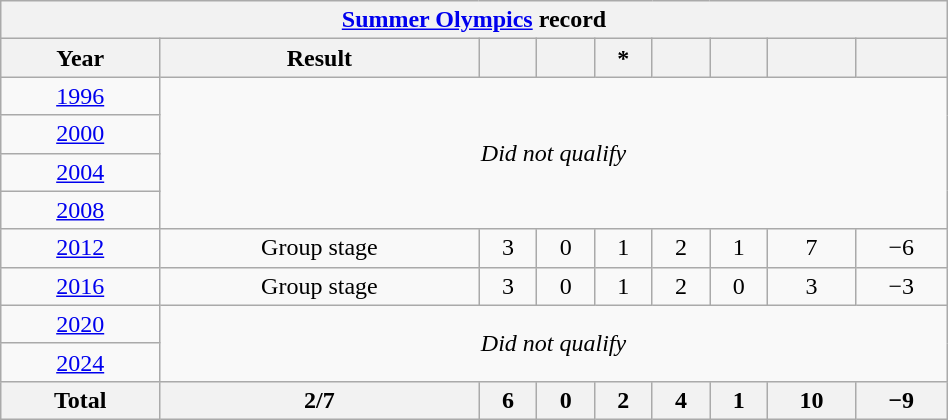<table class="wikitable" style="text-align: center; width:50%;">
<tr>
<th colspan=10><a href='#'>Summer Olympics</a> record</th>
</tr>
<tr>
<th>Year</th>
<th>Result</th>
<th></th>
<th></th>
<th>*</th>
<th></th>
<th></th>
<th></th>
<th></th>
</tr>
<tr>
<td> <a href='#'>1996</a></td>
<td colspan=8 rowspan=4><em>Did not qualify</em></td>
</tr>
<tr>
<td> <a href='#'>2000</a></td>
</tr>
<tr>
<td> <a href='#'>2004</a></td>
</tr>
<tr>
<td> <a href='#'>2008</a></td>
</tr>
<tr>
<td> <a href='#'>2012</a></td>
<td>Group stage</td>
<td>3</td>
<td>0</td>
<td>1</td>
<td>2</td>
<td>1</td>
<td>7</td>
<td>−6</td>
</tr>
<tr>
<td> <a href='#'>2016</a></td>
<td>Group stage</td>
<td>3</td>
<td>0</td>
<td>1</td>
<td>2</td>
<td>0</td>
<td>3</td>
<td>−3</td>
</tr>
<tr>
<td> <a href='#'>2020</a></td>
<td colspan=8 rowspan=2><em>Did not qualify</em></td>
</tr>
<tr>
<td> <a href='#'>2024</a></td>
</tr>
<tr>
<th>Total</th>
<th>2/7</th>
<th>6</th>
<th>0</th>
<th>2</th>
<th>4</th>
<th>1</th>
<th>10</th>
<th>−9</th>
</tr>
</table>
